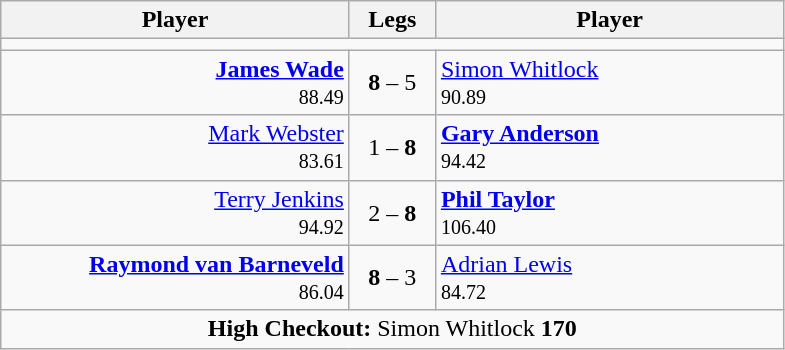<table class=wikitable style="text-align:center">
<tr>
<th width=225>Player</th>
<th width=50>Legs</th>
<th width=225>Player</th>
</tr>
<tr align=center>
<td colspan="3"></td>
</tr>
<tr align=left>
<td align=right><strong><a href='#'>James Wade</a></strong>  <br> <small><span>88.49</span></small></td>
<td align=center><strong>8</strong> – 5</td>
<td> <a href='#'>Simon Whitlock</a> <br> <small><span>90.89</span></small></td>
</tr>
<tr align=left>
<td align=right><a href='#'>Mark Webster</a>  <br> <small><span>83.61</span></small></td>
<td align=center>1 – <strong>8</strong></td>
<td> <strong><a href='#'>Gary Anderson</a></strong> <br> <small><span>94.42</span></small></td>
</tr>
<tr align=left>
<td align=right><a href='#'>Terry Jenkins</a>  <br> <small><span>94.92</span></small></td>
<td align=center>2 – <strong>8</strong></td>
<td> <strong><a href='#'>Phil Taylor</a></strong> <br> <small><span>106.40</span></small></td>
</tr>
<tr align=left>
<td align=right><strong><a href='#'>Raymond van Barneveld</a></strong>  <br> <small><span>86.04</span></small></td>
<td align=center><strong>8</strong> – 3</td>
<td> <a href='#'>Adrian Lewis</a> <br> <small><span>84.72</span></small></td>
</tr>
<tr align=center>
<td colspan="3"><strong>High Checkout:</strong> Simon Whitlock <strong>170</strong></td>
</tr>
</table>
